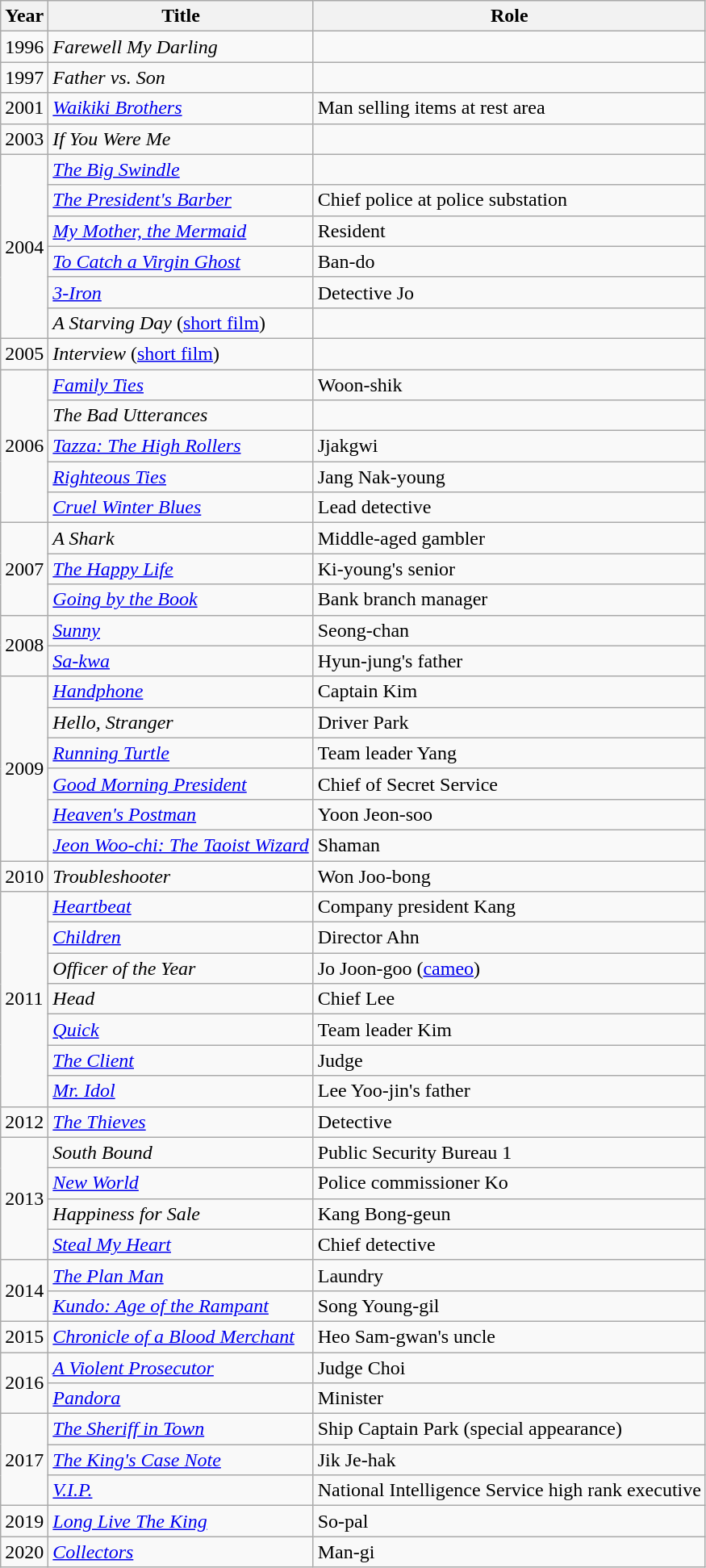<table class="wikitable sortable">
<tr>
<th>Year</th>
<th>Title</th>
<th>Role</th>
</tr>
<tr>
<td>1996</td>
<td><em>Farewell My Darling</em></td>
<td></td>
</tr>
<tr>
<td>1997</td>
<td><em>Father vs. Son</em></td>
<td></td>
</tr>
<tr>
<td>2001</td>
<td><em><a href='#'>Waikiki Brothers</a></em></td>
<td>Man selling items at rest area</td>
</tr>
<tr>
<td>2003</td>
<td><em>If You Were Me</em></td>
<td></td>
</tr>
<tr>
<td rowspan=6>2004</td>
<td><em><a href='#'>The Big Swindle</a></em></td>
<td></td>
</tr>
<tr>
<td><em><a href='#'>The President's Barber</a></em></td>
<td>Chief police at police substation</td>
</tr>
<tr>
<td><em><a href='#'>My Mother, the Mermaid</a></em></td>
<td>Resident</td>
</tr>
<tr>
<td><em><a href='#'>To Catch a Virgin Ghost</a></em></td>
<td>Ban-do</td>
</tr>
<tr>
<td><em><a href='#'>3-Iron</a></em></td>
<td>Detective Jo</td>
</tr>
<tr>
<td><em>A Starving Day</em> (<a href='#'>short film</a>)</td>
<td></td>
</tr>
<tr>
<td>2005</td>
<td><em>Interview</em> (<a href='#'>short film</a>)</td>
<td></td>
</tr>
<tr>
<td rowspan=5>2006</td>
<td><em><a href='#'>Family Ties</a></em></td>
<td>Woon-shik</td>
</tr>
<tr>
<td><em>The Bad Utterances</em></td>
<td></td>
</tr>
<tr>
<td><em><a href='#'>Tazza: The High Rollers</a></em></td>
<td>Jjakgwi</td>
</tr>
<tr>
<td><em><a href='#'>Righteous Ties</a></em></td>
<td>Jang Nak-young</td>
</tr>
<tr>
<td><em><a href='#'>Cruel Winter Blues</a></em></td>
<td>Lead detective</td>
</tr>
<tr>
<td rowspan=3>2007</td>
<td><em>A Shark</em></td>
<td>Middle-aged gambler</td>
</tr>
<tr>
<td><em><a href='#'>The Happy Life</a></em></td>
<td>Ki-young's senior</td>
</tr>
<tr>
<td><em><a href='#'>Going by the Book</a></em></td>
<td>Bank branch manager</td>
</tr>
<tr>
<td rowspan=2>2008</td>
<td><em><a href='#'>Sunny</a></em></td>
<td>Seong-chan</td>
</tr>
<tr>
<td><em><a href='#'>Sa-kwa</a></em></td>
<td>Hyun-jung's father</td>
</tr>
<tr>
<td rowspan=6>2009</td>
<td><em><a href='#'>Handphone</a></em></td>
<td>Captain Kim</td>
</tr>
<tr>
<td><em>Hello, Stranger</em></td>
<td>Driver Park</td>
</tr>
<tr>
<td><em><a href='#'>Running Turtle</a></em></td>
<td>Team leader Yang</td>
</tr>
<tr>
<td><em><a href='#'>Good Morning President</a></em></td>
<td>Chief of Secret Service</td>
</tr>
<tr>
<td><em><a href='#'>Heaven's Postman</a></em></td>
<td>Yoon Jeon-soo</td>
</tr>
<tr>
<td><em><a href='#'>Jeon Woo-chi: The Taoist Wizard</a></em></td>
<td>Shaman</td>
</tr>
<tr>
<td>2010</td>
<td><em>Troubleshooter</em></td>
<td>Won Joo-bong</td>
</tr>
<tr>
<td rowspan=7>2011</td>
<td><em><a href='#'>Heartbeat</a></em></td>
<td>Company president Kang</td>
</tr>
<tr>
<td><em><a href='#'>Children</a></em></td>
<td>Director Ahn</td>
</tr>
<tr>
<td><em>Officer of the Year</em></td>
<td>Jo Joon-goo (<a href='#'>cameo</a>)</td>
</tr>
<tr>
<td><em>Head</em></td>
<td>Chief Lee</td>
</tr>
<tr>
<td><em><a href='#'>Quick</a></em></td>
<td>Team leader Kim</td>
</tr>
<tr>
<td><em><a href='#'>The Client</a></em></td>
<td>Judge</td>
</tr>
<tr>
<td><em><a href='#'>Mr. Idol</a></em></td>
<td>Lee Yoo-jin's father</td>
</tr>
<tr>
<td>2012</td>
<td><em><a href='#'>The Thieves</a></em></td>
<td>Detective</td>
</tr>
<tr>
<td rowspan=4>2013</td>
<td><em>South Bound</em></td>
<td>Public Security Bureau 1</td>
</tr>
<tr>
<td><em><a href='#'>New World</a></em></td>
<td>Police commissioner Ko</td>
</tr>
<tr>
<td><em>Happiness for Sale</em></td>
<td>Kang Bong-geun</td>
</tr>
<tr>
<td><em><a href='#'>Steal My Heart</a></em></td>
<td>Chief detective</td>
</tr>
<tr>
<td rowspan=2>2014</td>
<td><em><a href='#'>The Plan Man</a></em></td>
<td>Laundry</td>
</tr>
<tr>
<td><em><a href='#'>Kundo: Age of the Rampant</a></em></td>
<td>Song Young-gil</td>
</tr>
<tr>
<td>2015</td>
<td><em><a href='#'>Chronicle of a Blood Merchant</a></em></td>
<td>Heo Sam-gwan's uncle</td>
</tr>
<tr>
<td rowspan=2>2016</td>
<td><em><a href='#'>A Violent Prosecutor</a></em></td>
<td>Judge Choi</td>
</tr>
<tr>
<td><em><a href='#'>Pandora</a></em></td>
<td>Minister</td>
</tr>
<tr>
<td rowspan=3>2017</td>
<td><em><a href='#'>The Sheriff in Town</a></em></td>
<td>Ship Captain Park (special appearance)</td>
</tr>
<tr>
<td><em><a href='#'>The King's Case Note</a></em></td>
<td>Jik Je-hak</td>
</tr>
<tr>
<td><em><a href='#'>V.I.P.</a></em></td>
<td>National Intelligence Service high rank executive</td>
</tr>
<tr>
<td>2019</td>
<td><em><a href='#'>Long Live The King</a></em></td>
<td>So-pal</td>
</tr>
<tr>
<td rowspan=1>2020</td>
<td><em><a href='#'>Collectors</a></em></td>
<td>Man-gi </td>
</tr>
</table>
